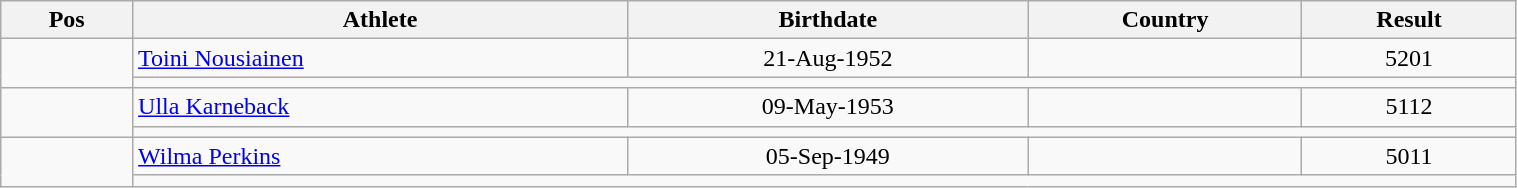<table class="wikitable"  style="text-align:center; width:80%;">
<tr>
<th>Pos</th>
<th>Athlete</th>
<th>Birthdate</th>
<th>Country</th>
<th>Result</th>
</tr>
<tr>
<td align=center rowspan=2></td>
<td align=left><a href='#'>Toini Nousiainen</a></td>
<td>21-Aug-1952</td>
<td align=left></td>
<td>5201</td>
</tr>
<tr>
<td colspan=4></td>
</tr>
<tr>
<td align=center rowspan=2></td>
<td align=left><a href='#'>Ulla Karneback</a></td>
<td>09-May-1953</td>
<td align=left></td>
<td>5112</td>
</tr>
<tr>
<td colspan=4></td>
</tr>
<tr>
<td align=center rowspan=2></td>
<td align=left><a href='#'>Wilma Perkins</a></td>
<td>05-Sep-1949</td>
<td align=left></td>
<td>5011</td>
</tr>
<tr>
<td colspan=4></td>
</tr>
</table>
